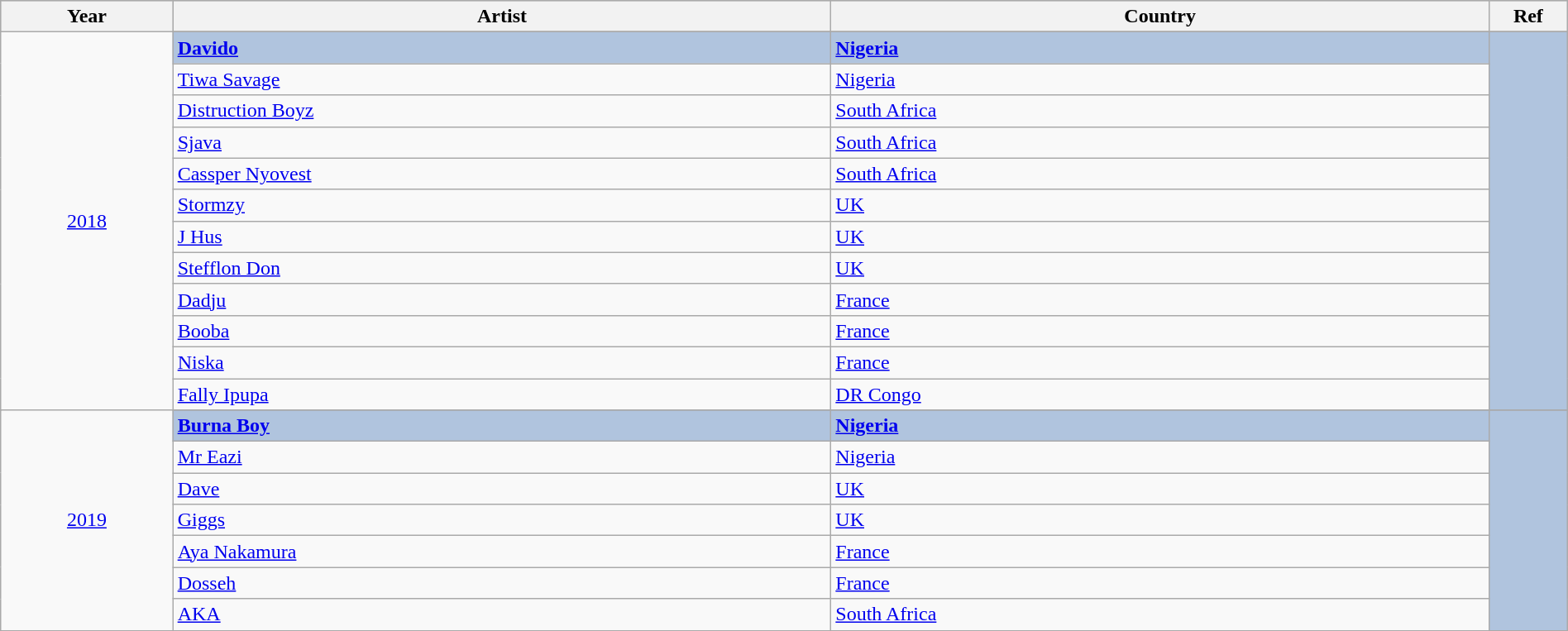<table class="wikitable" style="width:100%;">
<tr style="background:#bebebe;">
<th style="width:11%;">Year</th>
<th style="width:42%;">Artist</th>
<th style="width:42%;">Country</th>
<th style="width:5%;">Ref</th>
</tr>
<tr>
<td rowspan="13" align="center"><a href='#'>2018</a></td>
</tr>
<tr style="background:#B0C4DE">
<td><strong><a href='#'>Davido</a></strong></td>
<td><strong><a href='#'>Nigeria</a></strong></td>
<td rowspan="12" align="center"></td>
</tr>
<tr>
<td><a href='#'>Tiwa Savage</a></td>
<td><a href='#'>Nigeria</a></td>
</tr>
<tr>
<td><a href='#'>Distruction Boyz</a></td>
<td><a href='#'>South Africa</a></td>
</tr>
<tr>
<td><a href='#'>Sjava</a></td>
<td><a href='#'>South Africa</a></td>
</tr>
<tr>
<td><a href='#'>Cassper Nyovest</a></td>
<td><a href='#'>South Africa</a></td>
</tr>
<tr>
<td><a href='#'>Stormzy</a></td>
<td><a href='#'>UK</a></td>
</tr>
<tr>
<td><a href='#'>J Hus</a></td>
<td><a href='#'>UK</a></td>
</tr>
<tr>
<td><a href='#'>Stefflon Don</a></td>
<td><a href='#'>UK</a></td>
</tr>
<tr>
<td><a href='#'>Dadju</a></td>
<td><a href='#'>France</a></td>
</tr>
<tr>
<td><a href='#'>Booba</a></td>
<td><a href='#'>France</a></td>
</tr>
<tr>
<td><a href='#'>Niska</a></td>
<td><a href='#'>France</a></td>
</tr>
<tr>
<td><a href='#'>Fally Ipupa</a></td>
<td><a href='#'>DR Congo</a></td>
</tr>
<tr>
<td rowspan="8" align="center"><a href='#'>2019</a></td>
</tr>
<tr style="background:#B0C4DE">
<td><strong><a href='#'>Burna Boy</a></strong></td>
<td><strong><a href='#'>Nigeria</a></strong></td>
<td rowspan="7" align="center"></td>
</tr>
<tr>
<td><a href='#'>Mr Eazi</a></td>
<td><a href='#'>Nigeria</a></td>
</tr>
<tr>
<td><a href='#'>Dave</a></td>
<td><a href='#'>UK</a></td>
</tr>
<tr>
<td><a href='#'>Giggs</a></td>
<td><a href='#'>UK</a></td>
</tr>
<tr>
<td><a href='#'>Aya Nakamura</a></td>
<td><a href='#'>France</a></td>
</tr>
<tr>
<td><a href='#'>Dosseh</a></td>
<td><a href='#'>France</a></td>
</tr>
<tr>
<td><a href='#'>AKA</a></td>
<td><a href='#'>South Africa</a></td>
</tr>
<tr>
</tr>
</table>
